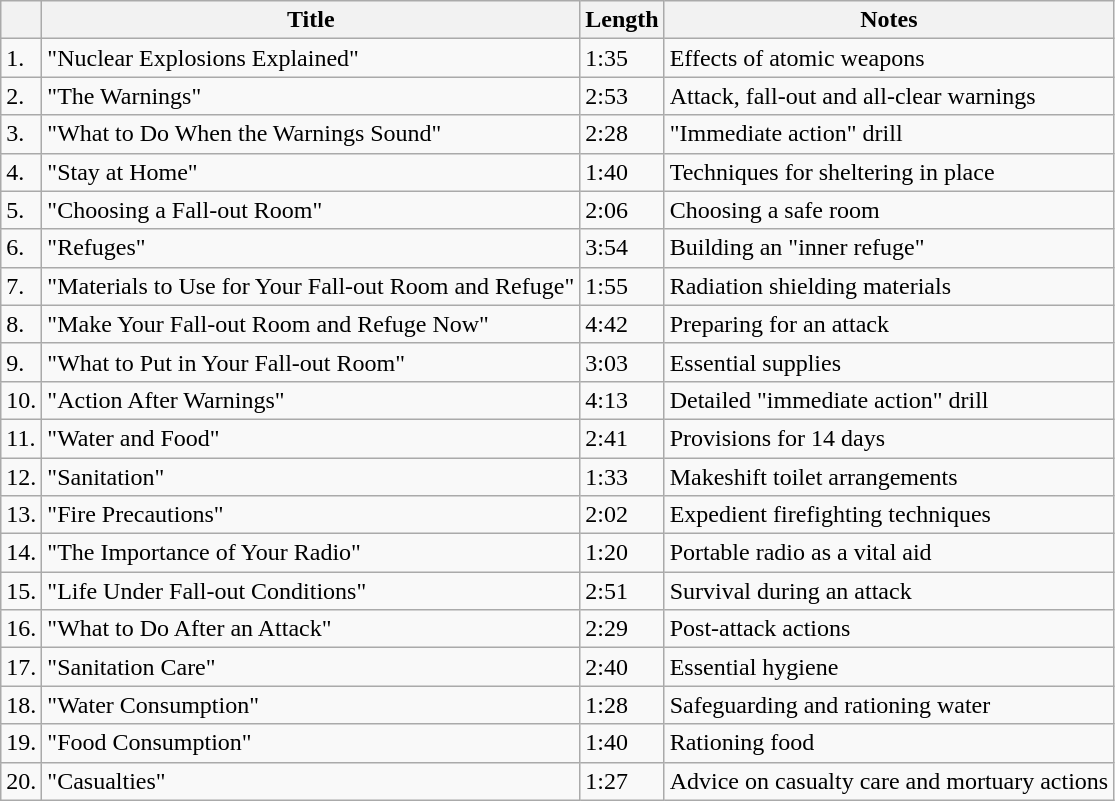<table class="wikitable">
<tr>
<th></th>
<th>Title</th>
<th>Length</th>
<th>Notes</th>
</tr>
<tr>
<td>1.</td>
<td>"Nuclear Explosions Explained"</td>
<td>1:35</td>
<td>Effects of atomic weapons</td>
</tr>
<tr>
<td>2.</td>
<td>"The Warnings"</td>
<td>2:53</td>
<td>Attack, fall-out and all-clear warnings</td>
</tr>
<tr>
<td>3.</td>
<td>"What to Do When the Warnings Sound"</td>
<td>2:28</td>
<td>"Immediate action" drill</td>
</tr>
<tr>
<td>4.</td>
<td>"Stay at Home"</td>
<td>1:40</td>
<td>Techniques for sheltering in place</td>
</tr>
<tr>
<td>5.</td>
<td>"Choosing a Fall-out Room"</td>
<td>2:06</td>
<td>Choosing a safe room</td>
</tr>
<tr>
<td>6.</td>
<td>"Refuges"</td>
<td>3:54</td>
<td>Building an "inner refuge"</td>
</tr>
<tr>
<td>7.</td>
<td>"Materials to Use for Your Fall-out Room and Refuge"</td>
<td>1:55</td>
<td>Radiation shielding materials</td>
</tr>
<tr>
<td>8.</td>
<td>"Make Your Fall-out Room and Refuge Now"</td>
<td>4:42</td>
<td>Preparing for an attack</td>
</tr>
<tr>
<td>9.</td>
<td>"What to Put in Your Fall-out Room"</td>
<td>3:03</td>
<td>Essential supplies</td>
</tr>
<tr>
<td>10.</td>
<td>"Action After Warnings"</td>
<td>4:13</td>
<td>Detailed "immediate action" drill</td>
</tr>
<tr>
<td>11.</td>
<td>"Water and Food"</td>
<td>2:41</td>
<td>Provisions for 14 days</td>
</tr>
<tr>
<td>12.</td>
<td>"Sanitation"</td>
<td>1:33</td>
<td>Makeshift toilet arrangements</td>
</tr>
<tr>
<td>13.</td>
<td>"Fire Precautions"</td>
<td>2:02</td>
<td>Expedient firefighting techniques</td>
</tr>
<tr>
<td>14.</td>
<td>"The Importance of Your Radio"</td>
<td>1:20</td>
<td>Portable radio as a vital aid</td>
</tr>
<tr>
<td>15.</td>
<td>"Life Under Fall-out Conditions"</td>
<td>2:51</td>
<td>Survival during an attack</td>
</tr>
<tr>
<td>16.</td>
<td>"What to Do After an Attack"</td>
<td>2:29</td>
<td>Post-attack actions</td>
</tr>
<tr>
<td>17.</td>
<td>"Sanitation Care"</td>
<td>2:40</td>
<td>Essential hygiene</td>
</tr>
<tr>
<td>18.</td>
<td>"Water Consumption"</td>
<td>1:28</td>
<td>Safeguarding and rationing water</td>
</tr>
<tr>
<td>19.</td>
<td>"Food Consumption"</td>
<td>1:40</td>
<td>Rationing food</td>
</tr>
<tr>
<td>20.</td>
<td>"Casualties"</td>
<td>1:27</td>
<td>Advice on casualty care and mortuary actions</td>
</tr>
</table>
